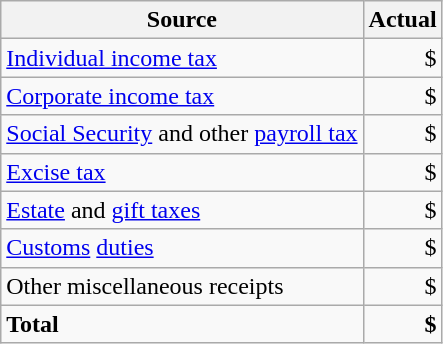<table class="wikitable sortable">
<tr>
<th>Source</th>
<th data-sort-type="currency">Actual</th>
</tr>
<tr>
<td><a href='#'>Individual income tax</a></td>
<td style="text-align:right">$</td>
</tr>
<tr>
<td><a href='#'>Corporate income tax</a></td>
<td style="text-align:right">$</td>
</tr>
<tr>
<td><a href='#'>Social Security</a> and other <a href='#'>payroll tax</a></td>
<td style="text-align:right">$</td>
</tr>
<tr>
<td><a href='#'>Excise tax</a></td>
<td style="text-align:right">$</td>
</tr>
<tr>
<td><a href='#'>Estate</a> and <a href='#'>gift taxes</a></td>
<td style="text-align:right">$</td>
</tr>
<tr>
<td><a href='#'>Customs</a> <a href='#'>duties</a></td>
<td style="text-align:right">$</td>
</tr>
<tr>
<td>Other miscellaneous receipts</td>
<td style="text-align:right">$</td>
</tr>
<tr class="sortbottom">
<td><strong>Total</strong></td>
<td style="text-align:right"><strong>$</strong></td>
</tr>
</table>
